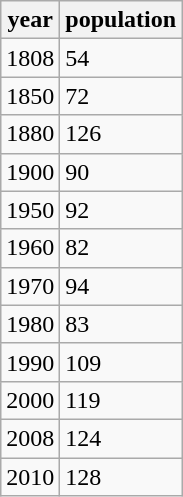<table class="wikitable">
<tr>
<th>year</th>
<th>population</th>
</tr>
<tr>
<td>1808</td>
<td>54</td>
</tr>
<tr>
<td>1850</td>
<td>72</td>
</tr>
<tr>
<td>1880</td>
<td>126</td>
</tr>
<tr>
<td>1900</td>
<td>90</td>
</tr>
<tr>
<td>1950</td>
<td>92</td>
</tr>
<tr>
<td>1960</td>
<td>82</td>
</tr>
<tr>
<td>1970</td>
<td>94</td>
</tr>
<tr>
<td>1980</td>
<td>83</td>
</tr>
<tr>
<td>1990</td>
<td>109</td>
</tr>
<tr>
<td>2000</td>
<td>119</td>
</tr>
<tr>
<td>2008</td>
<td>124</td>
</tr>
<tr>
<td>2010</td>
<td>128</td>
</tr>
</table>
